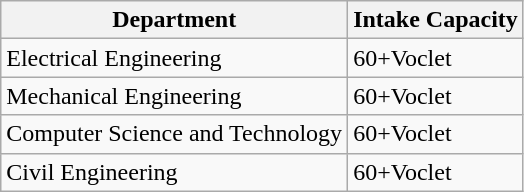<table class="wikitable">
<tr>
<th>Department</th>
<th>Intake Capacity</th>
</tr>
<tr>
<td>Electrical Engineering</td>
<td>60+Voclet</td>
</tr>
<tr>
<td>Mechanical Engineering</td>
<td>60+Voclet</td>
</tr>
<tr>
<td>Computer Science and Technology</td>
<td>60+Voclet</td>
</tr>
<tr>
<td>Civil Engineering</td>
<td>60+Voclet</td>
</tr>
</table>
